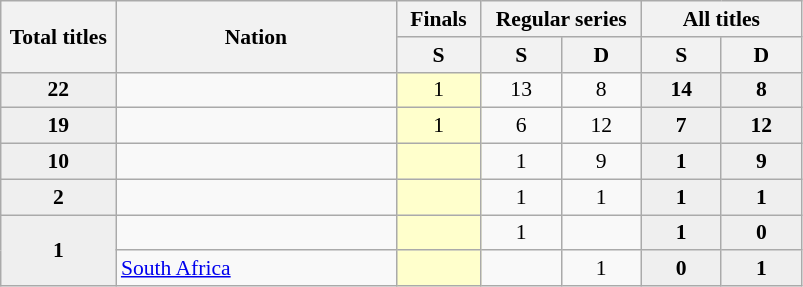<table class="wikitable" style="font-size:90%;">
<tr>
<th width=70 rowspan=2>Total titles</th>
<th width=180 rowspan=2>Nation</th>
<th width=50 colspan="1">Finals</th>
<th width=100 colspan="2">Regular series</th>
<th width=100 colspan="2">All titles</th>
</tr>
<tr align=center>
<th>S</th>
<th>S</th>
<th>D</th>
<th>S</th>
<th>D</th>
</tr>
<tr align=center>
<td rowspan=1 bgcolor=#efefef><strong>22</strong></td>
<td align=left></td>
<td bgcolor="#ffffcc">1</td>
<td>13</td>
<td>8</td>
<td bgcolor=#efefef><strong>14</strong></td>
<td bgcolor=#efefef><strong>8</strong></td>
</tr>
<tr align=center>
<td rowspan=1 bgcolor=#efefef><strong>19</strong></td>
<td align=left></td>
<td bgcolor="#ffffcc">1</td>
<td>6</td>
<td>12</td>
<td bgcolor=#efefef><strong>7</strong></td>
<td bgcolor=#efefef><strong>12</strong></td>
</tr>
<tr align=center>
<td rowspan=1 bgcolor=#efefef><strong>10</strong></td>
<td align=left></td>
<td bgcolor="#ffffcc"></td>
<td>1</td>
<td>9</td>
<td bgcolor=#efefef><strong>1</strong></td>
<td bgcolor=#efefef><strong>9</strong></td>
</tr>
<tr align=center>
<td rowspan=1 bgcolor=#efefef><strong>2</strong></td>
<td align=left></td>
<td bgcolor="#ffffcc"></td>
<td>1</td>
<td>1</td>
<td bgcolor=#efefef><strong>1</strong></td>
<td bgcolor=#efefef><strong>1</strong></td>
</tr>
<tr align=center>
<td rowspan=2 bgcolor=#efefef><strong>1</strong></td>
<td align=left></td>
<td bgcolor="#ffffcc"></td>
<td>1</td>
<td></td>
<td bgcolor=#efefef><strong>1</strong></td>
<td bgcolor=#efefef><strong>0</strong></td>
</tr>
<tr align=center>
<td align=left> <a href='#'>South Africa</a></td>
<td bgcolor="#ffffcc"></td>
<td></td>
<td>1</td>
<td bgcolor=#efefef><strong>0</strong></td>
<td bgcolor=#efefef><strong>1</strong></td>
</tr>
</table>
